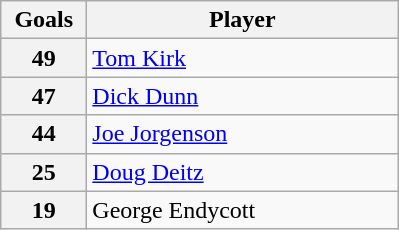<table class="wikitable" style="text-align:left;">
<tr>
<th width=50>Goals</th>
<th width=200>Player</th>
</tr>
<tr>
<th>49</th>
<td> <a href='#'>Tom Kirk</a></td>
</tr>
<tr>
<th>47</th>
<td> <a href='#'>Dick Dunn</a></td>
</tr>
<tr>
<th>44</th>
<td> <a href='#'>Joe Jorgenson</a></td>
</tr>
<tr>
<th>25</th>
<td> <a href='#'>Doug Deitz</a></td>
</tr>
<tr>
<th>19</th>
<td> George Endycott</td>
</tr>
</table>
